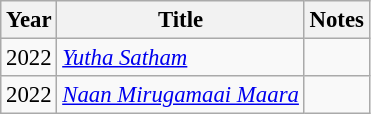<table class="wikitable" style="font-size: 95%;">
<tr>
<th>Year</th>
<th>Title</th>
<th>Notes</th>
</tr>
<tr>
<td>2022</td>
<td><em><a href='#'>Yutha Satham</a></em></td>
<td></td>
</tr>
<tr>
<td>2022</td>
<td><em><a href='#'>Naan Mirugamaai Maara</a></em></td>
<td></td>
</tr>
</table>
